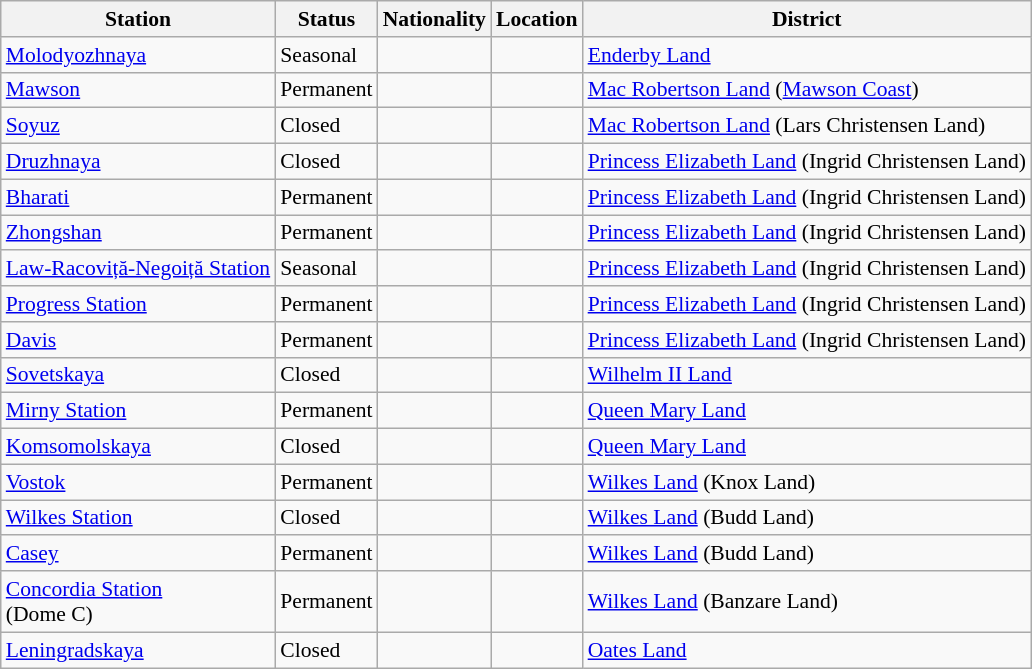<table class="wikitable sortable" style="font-size:90%;">
<tr>
<th>Station</th>
<th>Status</th>
<th>Nationality</th>
<th>Location</th>
<th>District</th>
</tr>
<tr>
<td><a href='#'>Molodyozhnaya</a></td>
<td>Seasonal</td>
<td></td>
<td></td>
<td><a href='#'>Enderby Land</a></td>
</tr>
<tr>
<td><a href='#'>Mawson</a></td>
<td>Permanent</td>
<td></td>
<td></td>
<td><a href='#'>Mac Robertson Land</a> (<a href='#'>Mawson Coast</a>)</td>
</tr>
<tr>
<td><a href='#'>Soyuz</a></td>
<td>Closed</td>
<td></td>
<td></td>
<td><a href='#'>Mac Robertson Land</a> (Lars Christensen Land)</td>
</tr>
<tr>
<td><a href='#'>Druzhnaya</a></td>
<td>Closed</td>
<td></td>
<td></td>
<td><a href='#'>Princess Elizabeth Land</a> (Ingrid Christensen Land)</td>
</tr>
<tr>
<td><a href='#'>Bharati</a></td>
<td>Permanent</td>
<td></td>
<td></td>
<td><a href='#'>Princess Elizabeth Land</a> (Ingrid Christensen Land)</td>
</tr>
<tr>
<td><a href='#'>Zhongshan</a></td>
<td>Permanent</td>
<td></td>
<td></td>
<td><a href='#'>Princess Elizabeth Land</a> (Ingrid Christensen Land)</td>
</tr>
<tr>
<td><a href='#'>Law-Racoviță-Negoiță Station</a></td>
<td>Seasonal</td>
<td></td>
<td></td>
<td><a href='#'>Princess Elizabeth Land</a> (Ingrid Christensen Land)</td>
</tr>
<tr>
<td><a href='#'>Progress Station</a></td>
<td>Permanent</td>
<td></td>
<td></td>
<td><a href='#'>Princess Elizabeth Land</a> (Ingrid Christensen Land)</td>
</tr>
<tr>
<td><a href='#'>Davis</a></td>
<td>Permanent</td>
<td></td>
<td></td>
<td><a href='#'>Princess Elizabeth Land</a> (Ingrid Christensen Land)</td>
</tr>
<tr>
<td><a href='#'>Sovetskaya</a></td>
<td>Closed</td>
<td></td>
<td></td>
<td><a href='#'>Wilhelm II Land</a></td>
</tr>
<tr>
<td><a href='#'>Mirny Station</a></td>
<td>Permanent</td>
<td></td>
<td></td>
<td><a href='#'>Queen Mary Land</a></td>
</tr>
<tr>
<td><a href='#'>Komsomolskaya</a></td>
<td>Closed</td>
<td></td>
<td></td>
<td><a href='#'>Queen Mary Land</a></td>
</tr>
<tr>
<td><a href='#'>Vostok</a></td>
<td>Permanent</td>
<td></td>
<td></td>
<td><a href='#'>Wilkes Land</a> (Knox Land)</td>
</tr>
<tr>
<td><a href='#'>Wilkes Station</a></td>
<td>Closed</td>
<td></td>
<td></td>
<td><a href='#'>Wilkes Land</a> (Budd Land)</td>
</tr>
<tr>
<td><a href='#'>Casey</a></td>
<td>Permanent</td>
<td></td>
<td></td>
<td><a href='#'>Wilkes Land</a> (Budd Land)</td>
</tr>
<tr>
<td><a href='#'>Concordia Station</a><br>(Dome C)</td>
<td>Permanent</td>
<td><br></td>
<td></td>
<td><a href='#'>Wilkes Land</a> (Banzare Land)</td>
</tr>
<tr>
<td><a href='#'>Leningradskaya</a></td>
<td>Closed</td>
<td></td>
<td></td>
<td><a href='#'>Oates Land</a></td>
</tr>
</table>
